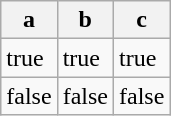<table class="wikitable">
<tr>
<th>a</th>
<th>b</th>
<th>c</th>
</tr>
<tr>
<td>true</td>
<td>true</td>
<td>true</td>
</tr>
<tr>
<td>false</td>
<td>false</td>
<td>false</td>
</tr>
</table>
